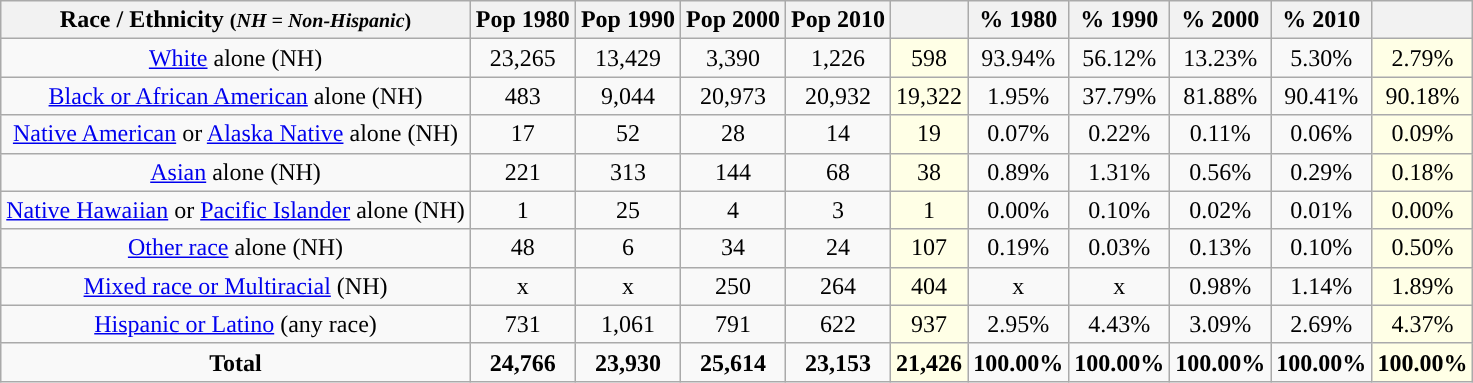<table class="wikitable" style="text-align:center;">
<tr>
<th>Race / Ethnicity <small>(<em>NH = Non-Hispanic</em>)</small></th>
<th>Pop 1980</th>
<th>Pop 1990</th>
<th>Pop 2000</th>
<th>Pop 2010</th>
<th></th>
<th>% 1980</th>
<th>% 1990</th>
<th>% 2000</th>
<th>% 2010</th>
<th></th>
</tr>
<tr>
<td><a href='#'>White</a> alone (NH)</td>
<td>23,265</td>
<td>13,429</td>
<td>3,390</td>
<td>1,226</td>
<td style='background: #ffffe6;'>598</td>
<td>93.94%</td>
<td>56.12%</td>
<td>13.23%</td>
<td>5.30%</td>
<td style='background: #ffffe6;'>2.79%</td>
</tr>
<tr>
<td><a href='#'>Black or African American</a> alone (NH)</td>
<td>483</td>
<td>9,044</td>
<td>20,973</td>
<td>20,932</td>
<td style='background: #ffffe6;'>19,322</td>
<td>1.95%</td>
<td>37.79%</td>
<td>81.88%</td>
<td>90.41%</td>
<td style='background: #ffffe6;'>90.18%</td>
</tr>
<tr>
<td><a href='#'>Native American</a> or <a href='#'>Alaska Native</a> alone (NH)</td>
<td>17 </td>
<td>52</td>
<td>28</td>
<td>14</td>
<td style='background: #ffffe6;'>19</td>
<td>0.07%</td>
<td>0.22%</td>
<td>0.11%</td>
<td>0.06%</td>
<td style='background: #ffffe6;'>0.09%</td>
</tr>
<tr>
<td><a href='#'>Asian</a> alone (NH)</td>
<td>221 </td>
<td>313</td>
<td>144</td>
<td>68</td>
<td style='background: #ffffe6;'>38</td>
<td>0.89%</td>
<td>1.31%</td>
<td>0.56%</td>
<td>0.29%</td>
<td style='background: #ffffe6;'>0.18%</td>
</tr>
<tr>
<td><a href='#'>Native Hawaiian</a> or <a href='#'>Pacific Islander</a> alone (NH)</td>
<td>1 </td>
<td>25 </td>
<td>4</td>
<td>3</td>
<td style='background: #ffffe6;'>1</td>
<td>0.00%</td>
<td>0.10%</td>
<td>0.02%</td>
<td>0.01%</td>
<td style='background: #ffffe6;'>0.00%</td>
</tr>
<tr>
<td><a href='#'>Other race</a> alone (NH)</td>
<td>48 </td>
<td>6</td>
<td>34</td>
<td>24</td>
<td style='background: #ffffe6;'>107</td>
<td>0.19%</td>
<td>0.03%</td>
<td>0.13%</td>
<td>0.10%</td>
<td style='background: #ffffe6;'>0.50%</td>
</tr>
<tr>
<td><a href='#'>Mixed race or Multiracial</a> (NH)</td>
<td>x </td>
<td>x </td>
<td>250</td>
<td>264</td>
<td style='background: #ffffe6;'>404</td>
<td>x</td>
<td>x</td>
<td>0.98%</td>
<td>1.14%</td>
<td style='background: #ffffe6;'>1.89%</td>
</tr>
<tr>
<td><a href='#'>Hispanic or Latino</a> (any race)</td>
<td>731 </td>
<td>1,061</td>
<td>791</td>
<td>622</td>
<td style='background: #ffffe6;'>937</td>
<td>2.95%</td>
<td>4.43%</td>
<td>3.09%</td>
<td>2.69%</td>
<td style='background: #ffffe6;'>4.37%</td>
</tr>
<tr>
<td><strong>Total</strong></td>
<td><strong>24,766</strong></td>
<td><strong>23,930</strong></td>
<td><strong>25,614</strong></td>
<td><strong>23,153</strong></td>
<td style='background: #ffffe6;'><strong>21,426</strong></td>
<td><strong>100.00%</strong></td>
<td><strong>100.00%</strong></td>
<td><strong>100.00%</strong></td>
<td><strong>100.00%</strong></td>
<td style='background: #ffffe6;'><strong>100.00%</strong></td>
</tr>
</table>
